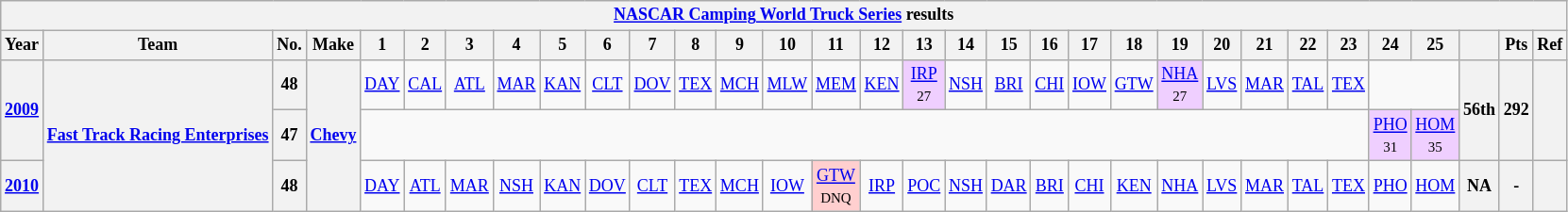<table class="wikitable" style="text-align:center; font-size:75%">
<tr>
<th colspan=45><a href='#'>NASCAR Camping World Truck Series</a> results</th>
</tr>
<tr>
<th>Year</th>
<th>Team</th>
<th>No.</th>
<th>Make</th>
<th>1</th>
<th>2</th>
<th>3</th>
<th>4</th>
<th>5</th>
<th>6</th>
<th>7</th>
<th>8</th>
<th>9</th>
<th>10</th>
<th>11</th>
<th>12</th>
<th>13</th>
<th>14</th>
<th>15</th>
<th>16</th>
<th>17</th>
<th>18</th>
<th>19</th>
<th>20</th>
<th>21</th>
<th>22</th>
<th>23</th>
<th>24</th>
<th>25</th>
<th></th>
<th>Pts</th>
<th>Ref</th>
</tr>
<tr>
<th rowspan=2><a href='#'>2009</a></th>
<th rowspan=3><a href='#'>Fast Track Racing Enterprises</a></th>
<th>48</th>
<th rowspan=3><a href='#'>Chevy</a></th>
<td><a href='#'>DAY</a></td>
<td><a href='#'>CAL</a></td>
<td><a href='#'>ATL</a></td>
<td><a href='#'>MAR</a></td>
<td><a href='#'>KAN</a></td>
<td><a href='#'>CLT</a></td>
<td><a href='#'>DOV</a></td>
<td><a href='#'>TEX</a></td>
<td><a href='#'>MCH</a></td>
<td><a href='#'>MLW</a></td>
<td><a href='#'>MEM</a></td>
<td><a href='#'>KEN</a></td>
<td style="background:#EFCFFF;"><a href='#'>IRP</a><br><small>27</small></td>
<td><a href='#'>NSH</a></td>
<td><a href='#'>BRI</a></td>
<td><a href='#'>CHI</a></td>
<td><a href='#'>IOW</a></td>
<td><a href='#'>GTW</a></td>
<td style="background:#EFCFFF;"><a href='#'>NHA</a><br><small>27</small></td>
<td><a href='#'>LVS</a></td>
<td><a href='#'>MAR</a></td>
<td><a href='#'>TAL</a></td>
<td><a href='#'>TEX</a></td>
<td colspan=2></td>
<th rowspan=2>56th</th>
<th rowspan=2>292</th>
<th rowspan=2></th>
</tr>
<tr>
<th>47</th>
<td colspan=23></td>
<td style="background:#EFCFFF;"><a href='#'>PHO</a><br><small>31</small></td>
<td style="background:#EFCFFF;"><a href='#'>HOM</a><br><small>35</small></td>
</tr>
<tr>
<th><a href='#'>2010</a></th>
<th>48</th>
<td><a href='#'>DAY</a></td>
<td><a href='#'>ATL</a></td>
<td><a href='#'>MAR</a></td>
<td><a href='#'>NSH</a></td>
<td><a href='#'>KAN</a></td>
<td><a href='#'>DOV</a></td>
<td><a href='#'>CLT</a></td>
<td><a href='#'>TEX</a></td>
<td><a href='#'>MCH</a></td>
<td><a href='#'>IOW</a></td>
<td style="background:#FFCFCF;"><a href='#'>GTW</a><br><small>DNQ</small></td>
<td><a href='#'>IRP</a></td>
<td><a href='#'>POC</a></td>
<td><a href='#'>NSH</a></td>
<td><a href='#'>DAR</a></td>
<td><a href='#'>BRI</a></td>
<td><a href='#'>CHI</a></td>
<td><a href='#'>KEN</a></td>
<td><a href='#'>NHA</a></td>
<td><a href='#'>LVS</a></td>
<td><a href='#'>MAR</a></td>
<td><a href='#'>TAL</a></td>
<td><a href='#'>TEX</a></td>
<td><a href='#'>PHO</a></td>
<td><a href='#'>HOM</a></td>
<th>NA</th>
<th>-</th>
<th></th>
</tr>
</table>
